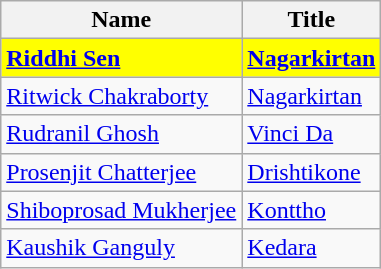<table class="wikitable">
<tr>
<th>Name</th>
<th>Title</th>
</tr>
<tr>
<td style="background:#FFFF00"><strong><a href='#'>Riddhi Sen</a></strong></td>
<td style="background:#FFFF00"><strong><a href='#'>Nagarkirtan</a></strong></td>
</tr>
<tr>
<td><a href='#'>Ritwick Chakraborty</a></td>
<td><a href='#'>Nagarkirtan</a></td>
</tr>
<tr>
<td><a href='#'>Rudranil Ghosh</a></td>
<td><a href='#'>Vinci Da</a></td>
</tr>
<tr>
<td><a href='#'>Prosenjit Chatterjee</a></td>
<td><a href='#'>Drishtikone</a></td>
</tr>
<tr>
<td><a href='#'>Shiboprosad Mukherjee</a></td>
<td><a href='#'>Konttho</a></td>
</tr>
<tr>
<td><a href='#'>Kaushik Ganguly</a></td>
<td><a href='#'>Kedara</a></td>
</tr>
</table>
